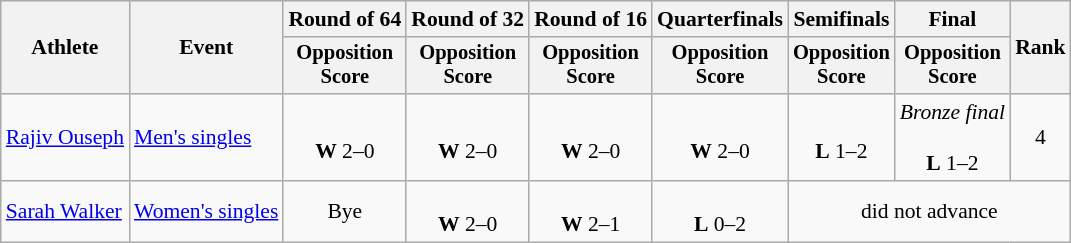<table class=wikitable style="font-size:90%">
<tr>
<th rowspan="2">Athlete</th>
<th rowspan="2">Event</th>
<th>Round of 64</th>
<th>Round of 32</th>
<th>Round of 16</th>
<th>Quarterfinals</th>
<th>Semifinals</th>
<th>Final</th>
<th rowspan=2>Rank</th>
</tr>
<tr style="font-size:95%">
<th>Opposition<br>Score</th>
<th>Opposition<br>Score</th>
<th>Opposition<br>Score</th>
<th>Opposition<br>Score</th>
<th>Opposition<br>Score</th>
<th>Opposition<br>Score</th>
</tr>
<tr align=center>
<td align=left><a href='#'>Rajiv Ouseph</a></td>
<td align=left><a href='#'>Men's singles</a></td>
<td><br><strong>W</strong> 2–0</td>
<td><br><strong>W</strong> 2–0</td>
<td><br><strong>W</strong> 2–0</td>
<td><br><strong>W</strong> 2–0</td>
<td><br><strong>L</strong> 1–2</td>
<td><em>Bronze final</em><br><br><strong>L</strong> 1–2</td>
<td>4</td>
</tr>
<tr align=center>
<td align=left><a href='#'>Sarah Walker</a></td>
<td align=left><a href='#'>Women's singles</a></td>
<td>Bye</td>
<td><br><strong>W</strong> 2–0</td>
<td><br><strong>W</strong> 2–1</td>
<td><br><strong>L</strong> 0–2</td>
<td colspan=3>did not advance</td>
</tr>
</table>
